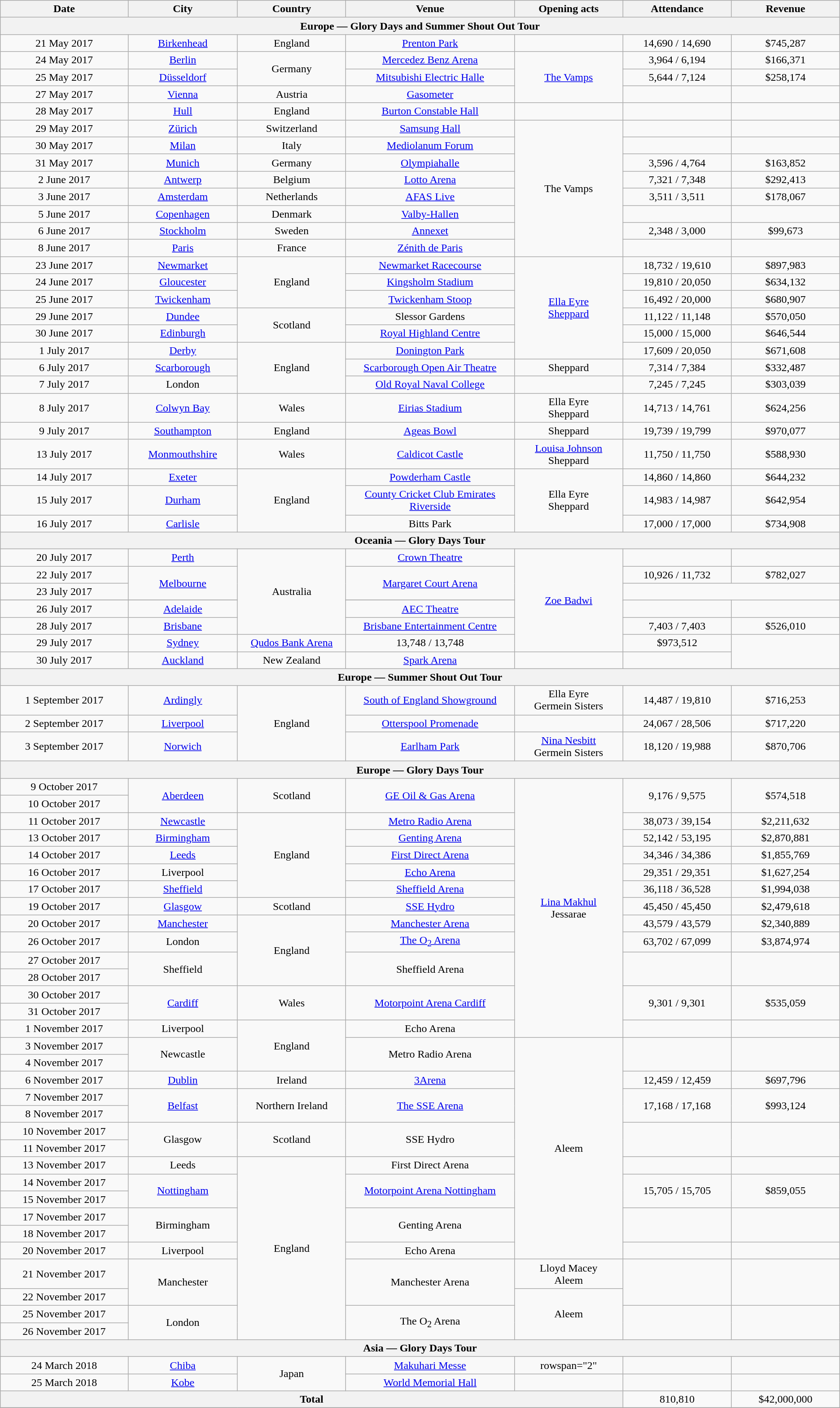<table class="wikitable" style="text-align:center;">
<tr>
<th scope="col" style="width:12em;">Date</th>
<th scope="col" style="width:10em;">City</th>
<th scope="col" style="width:10em;">Country</th>
<th scope="col" style="width:16em;">Venue</th>
<th scope="col" style="width:10em;">Opening acts</th>
<th scope="col" style="width:10em;">Attendance</th>
<th scope="col" style="width:10em;">Revenue</th>
</tr>
<tr>
<th colspan="7">Europe — Glory Days and Summer Shout Out Tour</th>
</tr>
<tr>
<td>21 May 2017</td>
<td><a href='#'>Birkenhead</a></td>
<td>England</td>
<td><a href='#'>Prenton Park</a></td>
<td></td>
<td>14,690 / 14,690</td>
<td>$745,287</td>
</tr>
<tr>
<td>24 May 2017</td>
<td><a href='#'>Berlin</a></td>
<td rowspan="2">Germany</td>
<td><a href='#'>Mercedez Benz Arena</a></td>
<td rowspan="3"><a href='#'>The Vamps</a></td>
<td>3,964 / 6,194</td>
<td>$166,371</td>
</tr>
<tr>
<td>25 May 2017</td>
<td><a href='#'>Düsseldorf</a></td>
<td><a href='#'>Mitsubishi Electric Halle</a></td>
<td>5,644 / 7,124</td>
<td>$258,174</td>
</tr>
<tr>
<td>27 May 2017</td>
<td><a href='#'>Vienna</a></td>
<td>Austria</td>
<td><a href='#'>Gasometer</a></td>
<td></td>
<td></td>
</tr>
<tr>
<td>28 May 2017</td>
<td><a href='#'>Hull</a></td>
<td>England</td>
<td><a href='#'>Burton Constable Hall</a></td>
<td></td>
<td></td>
<td></td>
</tr>
<tr>
<td>29 May 2017</td>
<td><a href='#'>Zürich</a></td>
<td>Switzerland</td>
<td><a href='#'>Samsung Hall</a></td>
<td rowspan="8">The Vamps</td>
<td></td>
<td></td>
</tr>
<tr>
<td>30 May 2017</td>
<td><a href='#'>Milan</a></td>
<td>Italy</td>
<td><a href='#'>Mediolanum Forum</a></td>
<td></td>
<td></td>
</tr>
<tr>
<td>31 May 2017</td>
<td><a href='#'>Munich</a></td>
<td>Germany</td>
<td><a href='#'>Olympiahalle</a></td>
<td>3,596 / 4,764</td>
<td>$163,852</td>
</tr>
<tr>
<td>2 June 2017</td>
<td><a href='#'>Antwerp</a></td>
<td>Belgium</td>
<td><a href='#'>Lotto Arena</a></td>
<td>7,321 / 7,348</td>
<td>$292,413</td>
</tr>
<tr>
<td>3 June 2017</td>
<td><a href='#'>Amsterdam</a></td>
<td>Netherlands</td>
<td><a href='#'>AFAS Live</a></td>
<td>3,511 / 3,511</td>
<td>$178,067</td>
</tr>
<tr>
<td>5 June 2017</td>
<td><a href='#'>Copenhagen</a></td>
<td>Denmark</td>
<td><a href='#'>Valby-Hallen</a></td>
<td></td>
<td></td>
</tr>
<tr>
<td>6 June 2017</td>
<td><a href='#'>Stockholm</a></td>
<td>Sweden</td>
<td><a href='#'>Annexet</a></td>
<td>2,348 / 3,000</td>
<td>$99,673</td>
</tr>
<tr>
<td>8 June 2017</td>
<td><a href='#'>Paris</a></td>
<td>France</td>
<td><a href='#'>Zénith de Paris</a></td>
<td></td>
<td></td>
</tr>
<tr>
<td>23 June 2017</td>
<td><a href='#'>Newmarket</a></td>
<td rowspan="3">England</td>
<td><a href='#'>Newmarket Racecourse</a></td>
<td rowspan="6"><a href='#'>Ella Eyre</a><br><a href='#'>Sheppard</a></td>
<td>18,732 / 19,610</td>
<td>$897,983</td>
</tr>
<tr>
<td>24 June 2017</td>
<td><a href='#'>Gloucester</a></td>
<td><a href='#'>Kingsholm Stadium</a></td>
<td>19,810 / 20,050</td>
<td>$634,132</td>
</tr>
<tr>
<td>25 June 2017</td>
<td><a href='#'>Twickenham</a></td>
<td><a href='#'>Twickenham Stoop</a></td>
<td>16,492 / 20,000</td>
<td>$680,907</td>
</tr>
<tr>
<td>29 June 2017</td>
<td><a href='#'>Dundee</a></td>
<td rowspan="2">Scotland</td>
<td>Slessor Gardens</td>
<td>11,122 / 11,148</td>
<td>$570,050</td>
</tr>
<tr>
<td>30 June 2017</td>
<td><a href='#'>Edinburgh</a></td>
<td><a href='#'>Royal Highland Centre</a></td>
<td>15,000 / 15,000</td>
<td>$646,544</td>
</tr>
<tr>
<td>1 July 2017</td>
<td><a href='#'>Derby</a></td>
<td rowspan="3">England</td>
<td><a href='#'>Donington Park</a></td>
<td>17,609 / 20,050</td>
<td>$671,608</td>
</tr>
<tr>
<td>6 July 2017</td>
<td><a href='#'>Scarborough</a></td>
<td><a href='#'>Scarborough Open Air Theatre</a></td>
<td>Sheppard</td>
<td>7,314 / 7,384</td>
<td>$332,487</td>
</tr>
<tr>
<td>7 July 2017</td>
<td>London</td>
<td><a href='#'>Old Royal Naval College</a></td>
<td></td>
<td>7,245 / 7,245</td>
<td>$303,039</td>
</tr>
<tr>
<td>8 July 2017</td>
<td><a href='#'>Colwyn Bay</a></td>
<td>Wales</td>
<td><a href='#'>Eirias Stadium</a></td>
<td>Ella Eyre<br>Sheppard</td>
<td>14,713 / 14,761</td>
<td>$624,256</td>
</tr>
<tr>
<td>9 July 2017</td>
<td><a href='#'>Southampton</a></td>
<td>England</td>
<td><a href='#'>Ageas Bowl</a></td>
<td>Sheppard</td>
<td>19,739 / 19,799</td>
<td>$970,077</td>
</tr>
<tr>
<td>13 July 2017</td>
<td><a href='#'>Monmouthshire</a></td>
<td>Wales</td>
<td><a href='#'>Caldicot Castle</a></td>
<td><a href='#'>Louisa Johnson</a><br>Sheppard</td>
<td>11,750 / 11,750</td>
<td>$588,930</td>
</tr>
<tr>
<td>14 July 2017</td>
<td><a href='#'>Exeter</a></td>
<td rowspan="3">England</td>
<td><a href='#'>Powderham Castle</a></td>
<td rowspan="3">Ella Eyre<br>Sheppard</td>
<td>14,860 / 14,860</td>
<td>$644,232</td>
</tr>
<tr>
<td>15 July 2017</td>
<td><a href='#'>Durham</a></td>
<td><a href='#'>County Cricket Club Emirates Riverside</a></td>
<td>14,983 / 14,987</td>
<td>$642,954</td>
</tr>
<tr>
<td>16 July 2017</td>
<td><a href='#'>Carlisle</a></td>
<td>Bitts Park</td>
<td>17,000 / 17,000</td>
<td>$734,908</td>
</tr>
<tr>
<th colspan="7">Oceania — Glory Days Tour</th>
</tr>
<tr>
<td>20 July 2017</td>
<td><a href='#'>Perth</a></td>
<td rowspan="6">Australia</td>
<td><a href='#'>Crown Theatre</a></td>
<td rowspan="7"><a href='#'>Zoe Badwi</a></td>
<td></td>
<td></td>
</tr>
<tr>
<td>22 July 2017</td>
<td rowspan="2"><a href='#'>Melbourne</a></td>
<td rowspan="2"><a href='#'>Margaret Court Arena</a></td>
<td>10,926 / 11,732</td>
<td>$782,027</td>
</tr>
<tr>
<td>23 July 2017</td>
</tr>
<tr 10,926 / 11,732>
</tr>
<tr>
<td>26 July 2017</td>
<td><a href='#'>Adelaide</a></td>
<td><a href='#'>AEC Theatre</a></td>
<td></td>
<td></td>
</tr>
<tr>
<td>28 July 2017</td>
<td><a href='#'>Brisbane</a></td>
<td><a href='#'>Brisbane Entertainment Centre</a></td>
<td>7,403 / 7,403</td>
<td>$526,010</td>
</tr>
<tr>
<td>29 July 2017</td>
<td><a href='#'>Sydney</a></td>
<td><a href='#'>Qudos Bank Arena</a></td>
<td>13,748 / 13,748</td>
<td>$973,512</td>
</tr>
<tr>
<td>30 July 2017</td>
<td><a href='#'>Auckland</a></td>
<td>New Zealand</td>
<td><a href='#'>Spark Arena</a></td>
<td></td>
<td></td>
</tr>
<tr>
<th colspan="7">Europe — Summer Shout Out Tour</th>
</tr>
<tr>
<td>1 September 2017</td>
<td><a href='#'>Ardingly</a></td>
<td rowspan="3">England</td>
<td><a href='#'>South of England Showground</a></td>
<td>Ella Eyre<br>Germein Sisters</td>
<td>14,487 / 19,810</td>
<td>$716,253</td>
</tr>
<tr>
<td>2 September 2017</td>
<td><a href='#'>Liverpool</a></td>
<td><a href='#'>Otterspool Promenade</a></td>
<td></td>
<td>24,067 / 28,506</td>
<td>$717,220</td>
</tr>
<tr>
<td>3 September 2017</td>
<td><a href='#'>Norwich</a></td>
<td><a href='#'>Earlham Park</a></td>
<td><a href='#'>Nina Nesbitt</a><br>Germein Sisters</td>
<td>18,120 / 19,988</td>
<td>$870,706</td>
</tr>
<tr>
<th colspan="7">Europe — Glory Days Tour</th>
</tr>
<tr>
<td>9 October 2017</td>
<td rowspan="2"><a href='#'>Aberdeen</a></td>
<td rowspan="2">Scotland</td>
<td rowspan="2"><a href='#'>GE Oil & Gas Arena</a></td>
<td rowspan="15"><a href='#'>Lina Makhul</a><br>Jessarae</td>
<td rowspan="2">9,176 / 9,575</td>
<td rowspan="2">$574,518</td>
</tr>
<tr>
<td>10 October 2017</td>
</tr>
<tr>
<td>11 October 2017</td>
<td><a href='#'>Newcastle</a></td>
<td rowspan="5">England</td>
<td><a href='#'>Metro Radio Arena</a></td>
<td>38,073 / 39,154</td>
<td>$2,211,632</td>
</tr>
<tr>
<td>13 October 2017</td>
<td><a href='#'>Birmingham</a></td>
<td><a href='#'>Genting Arena</a></td>
<td>52,142 / 53,195</td>
<td>$2,870,881</td>
</tr>
<tr>
<td>14 October 2017</td>
<td><a href='#'>Leeds</a></td>
<td><a href='#'>First Direct Arena</a></td>
<td>34,346 / 34,386</td>
<td>$1,855,769</td>
</tr>
<tr>
<td>16 October 2017</td>
<td>Liverpool</td>
<td><a href='#'>Echo Arena</a></td>
<td>29,351 / 29,351</td>
<td>$1,627,254</td>
</tr>
<tr>
<td>17 October 2017</td>
<td><a href='#'>Sheffield</a></td>
<td><a href='#'>Sheffield Arena</a></td>
<td>36,118 / 36,528</td>
<td>$1,994,038</td>
</tr>
<tr>
<td>19 October 2017</td>
<td><a href='#'>Glasgow</a></td>
<td>Scotland</td>
<td><a href='#'>SSE Hydro</a></td>
<td>45,450 / 45,450</td>
<td>$2,479,618</td>
</tr>
<tr>
<td>20 October 2017</td>
<td><a href='#'>Manchester</a></td>
<td rowspan="4">England</td>
<td><a href='#'>Manchester Arena</a></td>
<td>43,579 / 43,579</td>
<td>$2,340,889</td>
</tr>
<tr>
<td>26 October 2017</td>
<td>London</td>
<td><a href='#'>The O<sub>2</sub> Arena</a></td>
<td>63,702 / 67,099</td>
<td>$3,874,974</td>
</tr>
<tr>
<td>27 October 2017</td>
<td rowspan="2">Sheffield</td>
<td rowspan="2">Sheffield Arena</td>
<td rowspan="2"></td>
<td rowspan="2"></td>
</tr>
<tr>
<td>28 October 2017</td>
</tr>
<tr>
<td>30 October 2017</td>
<td rowspan="2"><a href='#'>Cardiff</a></td>
<td rowspan="2">Wales</td>
<td rowspan="2"><a href='#'>Motorpoint Arena Cardiff</a></td>
<td rowspan="2">9,301 / 9,301</td>
<td rowspan="2">$535,059</td>
</tr>
<tr>
<td>31 October 2017</td>
</tr>
<tr>
<td>1 November 2017</td>
<td>Liverpool</td>
<td rowspan="3">England</td>
<td>Echo Arena</td>
<td></td>
<td></td>
</tr>
<tr>
<td>3 November 2017</td>
<td rowspan="2">Newcastle</td>
<td rowspan="2">Metro Radio Arena</td>
<td rowspan="13">Aleem</td>
<td rowspan="2"></td>
<td rowspan="2"></td>
</tr>
<tr>
<td>4 November 2017</td>
</tr>
<tr>
<td>6 November 2017</td>
<td><a href='#'>Dublin</a></td>
<td>Ireland</td>
<td><a href='#'>3Arena</a></td>
<td>12,459 / 12,459</td>
<td>$697,796</td>
</tr>
<tr>
<td>7 November 2017</td>
<td rowspan="2"><a href='#'>Belfast</a></td>
<td rowspan="2">Northern Ireland</td>
<td rowspan="2"><a href='#'>The SSE Arena</a></td>
<td rowspan="2">17,168 / 17,168</td>
<td rowspan="2">$993,124</td>
</tr>
<tr>
<td>8 November 2017</td>
</tr>
<tr>
<td>10 November 2017</td>
<td rowspan="2">Glasgow</td>
<td rowspan="2">Scotland</td>
<td rowspan="2">SSE Hydro</td>
<td rowspan="2"></td>
<td rowspan="2"></td>
</tr>
<tr>
<td>11 November 2017</td>
</tr>
<tr>
<td>13 November 2017</td>
<td>Leeds</td>
<td rowspan="10">England</td>
<td>First Direct Arena</td>
<td></td>
<td></td>
</tr>
<tr>
<td>14 November 2017</td>
<td rowspan="2"><a href='#'>Nottingham</a></td>
<td rowspan="2"><a href='#'>Motorpoint Arena Nottingham</a></td>
<td rowspan="2">15,705 / 15,705</td>
<td rowspan="2">$859,055</td>
</tr>
<tr>
<td>15 November 2017</td>
</tr>
<tr>
<td>17 November 2017</td>
<td rowspan="2">Birmingham</td>
<td rowspan="2">Genting Arena</td>
<td rowspan="2"></td>
<td rowspan="2"></td>
</tr>
<tr>
<td>18 November 2017</td>
</tr>
<tr>
<td>20 November 2017</td>
<td>Liverpool</td>
<td>Echo Arena</td>
<td></td>
<td></td>
</tr>
<tr>
<td>21 November 2017</td>
<td rowspan="2">Manchester</td>
<td rowspan="2">Manchester Arena</td>
<td>Lloyd Macey<br>Aleem</td>
<td rowspan="2"></td>
<td rowspan="2"></td>
</tr>
<tr>
<td>22 November 2017</td>
<td rowspan="3">Aleem</td>
</tr>
<tr>
<td>25 November 2017</td>
<td rowspan="2">London</td>
<td rowspan="2">The O<sub>2</sub> Arena</td>
<td rowspan="2"></td>
<td rowspan="2"></td>
</tr>
<tr>
<td>26 November 2017</td>
</tr>
<tr>
<th colspan="7">Asia — Glory Days Tour</th>
</tr>
<tr>
<td>24 March 2018</td>
<td><a href='#'>Chiba</a></td>
<td rowspan="2">Japan</td>
<td><a href='#'>Makuhari Messe</a></td>
<td>rowspan="2" </td>
<td></td>
<td></td>
</tr>
<tr>
<td>25 March 2018</td>
<td><a href='#'>Kobe</a></td>
<td><a href='#'>World Memorial Hall</a></td>
<td></td>
<td></td>
</tr>
<tr>
<th colspan="5">Total</th>
<td>810,810</td>
<td>$42,000,000</td>
</tr>
<tr>
</tr>
</table>
